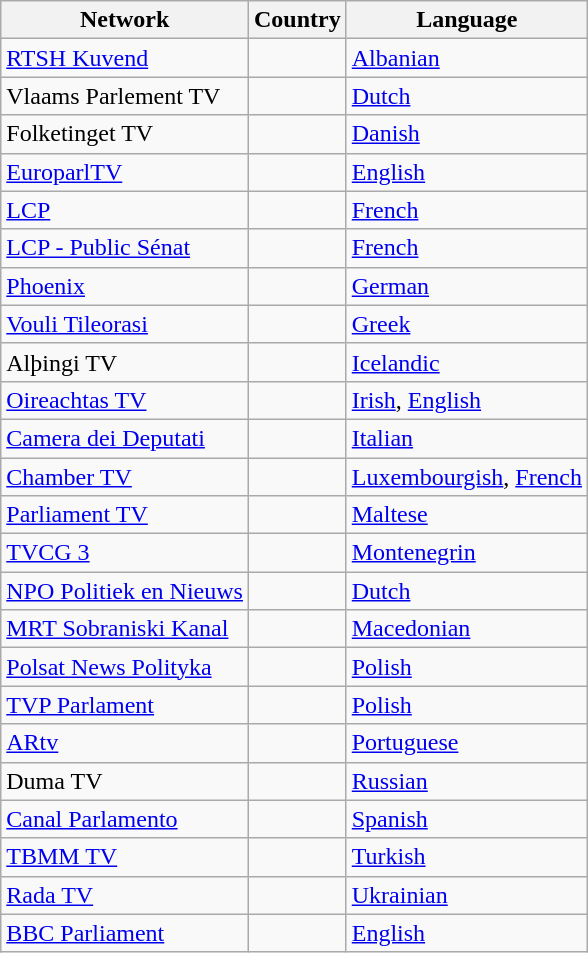<table class="wikitable sortable">
<tr>
<th>Network</th>
<th>Country</th>
<th>Language</th>
</tr>
<tr>
<td><a href='#'>RTSH Kuvend</a></td>
<td></td>
<td><a href='#'>Albanian</a></td>
</tr>
<tr>
<td>Vlaams Parlement TV</td>
<td></td>
<td><a href='#'>Dutch</a></td>
</tr>
<tr>
<td>Folketinget TV</td>
<td></td>
<td><a href='#'>Danish</a></td>
</tr>
<tr>
<td><a href='#'>EuroparlTV</a></td>
<td></td>
<td><a href='#'>English</a></td>
</tr>
<tr>
<td><a href='#'>LCP</a></td>
<td></td>
<td><a href='#'>French</a></td>
</tr>
<tr>
<td><a href='#'>LCP - Public Sénat</a></td>
<td></td>
<td><a href='#'>French</a></td>
</tr>
<tr>
<td><a href='#'>Phoenix</a></td>
<td></td>
<td><a href='#'>German</a></td>
</tr>
<tr>
<td><a href='#'>Vouli Tileorasi</a></td>
<td></td>
<td><a href='#'>Greek</a></td>
</tr>
<tr>
<td>Alþingi TV</td>
<td></td>
<td><a href='#'>Icelandic</a></td>
</tr>
<tr>
<td><a href='#'>Oireachtas TV</a></td>
<td></td>
<td><a href='#'>Irish</a>, <a href='#'>English</a></td>
</tr>
<tr>
<td><a href='#'>Camera dei Deputati</a></td>
<td></td>
<td><a href='#'>Italian</a></td>
</tr>
<tr>
<td><a href='#'>Chamber TV</a></td>
<td></td>
<td><a href='#'>Luxembourgish</a>, <a href='#'>French</a></td>
</tr>
<tr>
<td><a href='#'>Parliament TV</a></td>
<td></td>
<td><a href='#'>Maltese</a></td>
</tr>
<tr>
<td><a href='#'>TVCG 3</a></td>
<td></td>
<td><a href='#'>Montenegrin</a></td>
</tr>
<tr>
<td><a href='#'>NPO Politiek en Nieuws</a></td>
<td></td>
<td><a href='#'>Dutch</a></td>
</tr>
<tr>
<td><a href='#'>MRT Sobraniski Kanal</a></td>
<td></td>
<td><a href='#'>Macedonian</a></td>
</tr>
<tr>
<td><a href='#'>Polsat News Polityka</a></td>
<td></td>
<td><a href='#'>Polish</a></td>
</tr>
<tr>
<td><a href='#'>TVP Parlament</a></td>
<td></td>
<td><a href='#'>Polish</a></td>
</tr>
<tr>
<td><a href='#'>ARtv</a></td>
<td></td>
<td><a href='#'>Portuguese</a></td>
</tr>
<tr>
<td>Duma TV</td>
<td></td>
<td><a href='#'>Russian</a></td>
</tr>
<tr>
<td><a href='#'>Canal Parlamento</a></td>
<td></td>
<td><a href='#'>Spanish</a></td>
</tr>
<tr>
<td><a href='#'>TBMM TV</a></td>
<td></td>
<td><a href='#'>Turkish</a></td>
</tr>
<tr>
<td><a href='#'>Rada TV</a></td>
<td></td>
<td><a href='#'>Ukrainian</a></td>
</tr>
<tr>
<td><a href='#'>BBC Parliament</a></td>
<td></td>
<td><a href='#'>English</a></td>
</tr>
</table>
